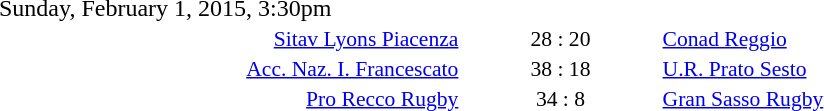<table style="width:70%;" cellspacing="1">
<tr>
<th width=35%></th>
<th width=15%></th>
<th></th>
</tr>
<tr>
<td>Sunday, February 1, 2015, 3:30pm</td>
</tr>
<tr style=font-size:90%>
<td align=right><a href='#'>Sitav Lyons Piacenza</a></td>
<td align=center>28 : 20</td>
<td><a href='#'>Conad Reggio</a></td>
</tr>
<tr style=font-size:90%>
<td align=right><a href='#'>Acc. Naz. I. Francescato</a></td>
<td align=center>38 : 18</td>
<td><a href='#'>U.R. Prato Sesto</a></td>
</tr>
<tr style=font-size:90%>
<td align=right><a href='#'>Pro Recco Rugby</a></td>
<td align=center>34 : 8</td>
<td><a href='#'>Gran Sasso Rugby</a></td>
</tr>
</table>
